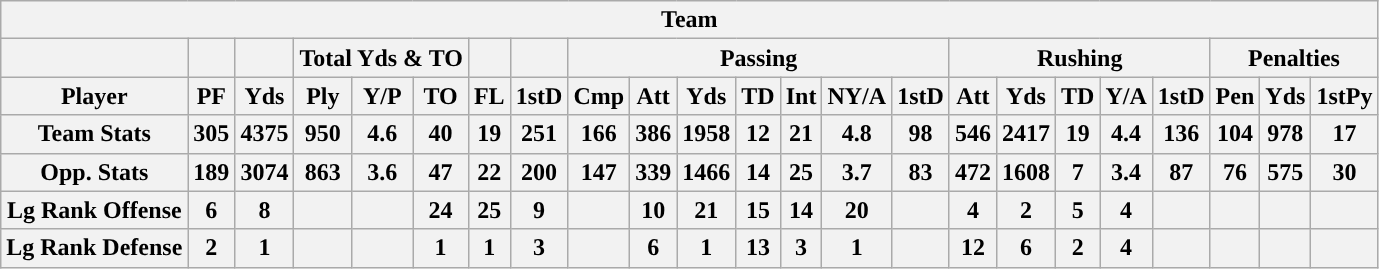<table class="wikitable" style="text-align:center">
<tr>
<th colspan="23">Team</th>
</tr>
<tr>
<th></th>
<th></th>
<th></th>
<th colspan="3">Total Yds & TO</th>
<th></th>
<th></th>
<th colspan="7">Passing</th>
<th colspan="5">Rushing</th>
<th colspan="3">Penalties</th>
</tr>
<tr>
<th>Player</th>
<th>PF</th>
<th>Yds</th>
<th>Ply</th>
<th>Y/P</th>
<th>TO</th>
<th>FL</th>
<th>1stD</th>
<th>Cmp</th>
<th>Att</th>
<th>Yds</th>
<th>TD</th>
<th>Int</th>
<th>NY/A</th>
<th>1stD</th>
<th>Att</th>
<th>Yds</th>
<th>TD</th>
<th>Y/A</th>
<th>1stD</th>
<th>Pen</th>
<th>Yds</th>
<th>1stPy</th>
</tr>
<tr>
<th>Team Stats</th>
<th>305</th>
<th>4375</th>
<th>950</th>
<th>4.6</th>
<th>40</th>
<th>19</th>
<th>251</th>
<th>166</th>
<th>386</th>
<th>1958</th>
<th>12</th>
<th>21</th>
<th>4.8</th>
<th>98</th>
<th>546</th>
<th>2417</th>
<th>19</th>
<th>4.4</th>
<th>136</th>
<th>104</th>
<th>978</th>
<th>17</th>
</tr>
<tr>
<th>Opp. Stats</th>
<th>189</th>
<th>3074</th>
<th>863</th>
<th>3.6</th>
<th>47</th>
<th>22</th>
<th>200</th>
<th>147</th>
<th>339</th>
<th>1466</th>
<th>14</th>
<th>25</th>
<th>3.7</th>
<th>83</th>
<th>472</th>
<th>1608</th>
<th>7</th>
<th>3.4</th>
<th>87</th>
<th>76</th>
<th>575</th>
<th>30</th>
</tr>
<tr>
<th>Lg Rank Offense</th>
<th>6</th>
<th>8</th>
<th></th>
<th></th>
<th>24</th>
<th>25</th>
<th>9</th>
<th></th>
<th>10</th>
<th>21</th>
<th>15</th>
<th>14</th>
<th>20</th>
<th></th>
<th>4</th>
<th>2</th>
<th>5</th>
<th>4</th>
<th></th>
<th></th>
<th></th>
<th></th>
</tr>
<tr>
<th>Lg Rank Defense</th>
<th>2</th>
<th>1</th>
<th></th>
<th></th>
<th>1</th>
<th>1</th>
<th>3</th>
<th></th>
<th>6</th>
<th>1</th>
<th>13</th>
<th>3</th>
<th>1</th>
<th></th>
<th>12</th>
<th>6</th>
<th>2</th>
<th>4</th>
<th></th>
<th></th>
<th></th>
<th></th>
</tr>
</table>
